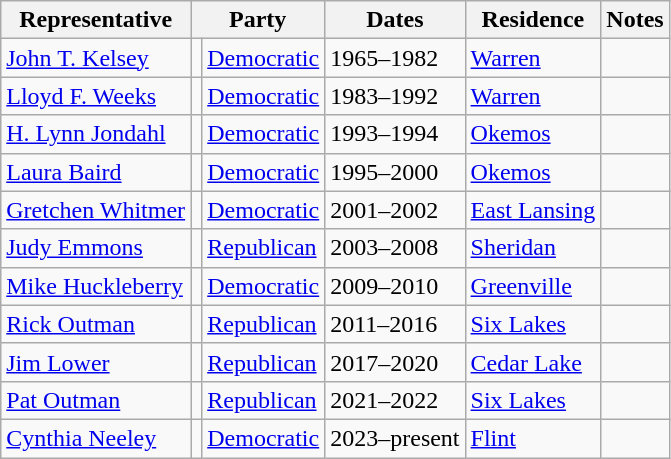<table class=wikitable>
<tr valign=bottom>
<th>Representative</th>
<th colspan="2">Party</th>
<th>Dates</th>
<th>Residence</th>
<th>Notes</th>
</tr>
<tr>
<td><a href='#'>John T. Kelsey</a></td>
<td bgcolor=></td>
<td><a href='#'>Democratic</a></td>
<td>1965–1982</td>
<td><a href='#'>Warren</a></td>
<td></td>
</tr>
<tr>
<td><a href='#'>Lloyd F. Weeks</a></td>
<td bgcolor=></td>
<td><a href='#'>Democratic</a></td>
<td>1983–1992</td>
<td><a href='#'>Warren</a></td>
<td></td>
</tr>
<tr>
<td><a href='#'>H. Lynn Jondahl</a></td>
<td bgcolor=></td>
<td><a href='#'>Democratic</a></td>
<td>1993–1994</td>
<td><a href='#'>Okemos</a></td>
<td></td>
</tr>
<tr>
<td><a href='#'>Laura Baird</a></td>
<td bgcolor=></td>
<td><a href='#'>Democratic</a></td>
<td>1995–2000</td>
<td><a href='#'>Okemos</a></td>
<td></td>
</tr>
<tr>
<td><a href='#'>Gretchen Whitmer</a></td>
<td bgcolor=></td>
<td><a href='#'>Democratic</a></td>
<td>2001–2002</td>
<td><a href='#'>East Lansing</a></td>
<td></td>
</tr>
<tr>
<td><a href='#'>Judy Emmons</a></td>
<td bgcolor=></td>
<td><a href='#'>Republican</a></td>
<td>2003–2008</td>
<td><a href='#'>Sheridan</a></td>
<td></td>
</tr>
<tr>
<td><a href='#'>Mike Huckleberry</a></td>
<td bgcolor=></td>
<td><a href='#'>Democratic</a></td>
<td>2009–2010</td>
<td><a href='#'>Greenville</a></td>
<td></td>
</tr>
<tr>
<td><a href='#'>Rick Outman</a></td>
<td bgcolor=></td>
<td><a href='#'>Republican</a></td>
<td>2011–2016</td>
<td><a href='#'>Six Lakes</a></td>
<td></td>
</tr>
<tr>
<td><a href='#'>Jim Lower</a></td>
<td bgcolor=></td>
<td><a href='#'>Republican</a></td>
<td>2017–2020</td>
<td><a href='#'>Cedar Lake</a></td>
<td></td>
</tr>
<tr>
<td><a href='#'>Pat Outman</a></td>
<td bgcolor=></td>
<td><a href='#'>Republican</a></td>
<td>2021–2022</td>
<td><a href='#'>Six Lakes</a></td>
<td></td>
</tr>
<tr>
<td><a href='#'>Cynthia Neeley</a></td>
<td bgcolor=></td>
<td><a href='#'>Democratic</a></td>
<td>2023–present</td>
<td><a href='#'>Flint</a></td>
<td></td>
</tr>
</table>
